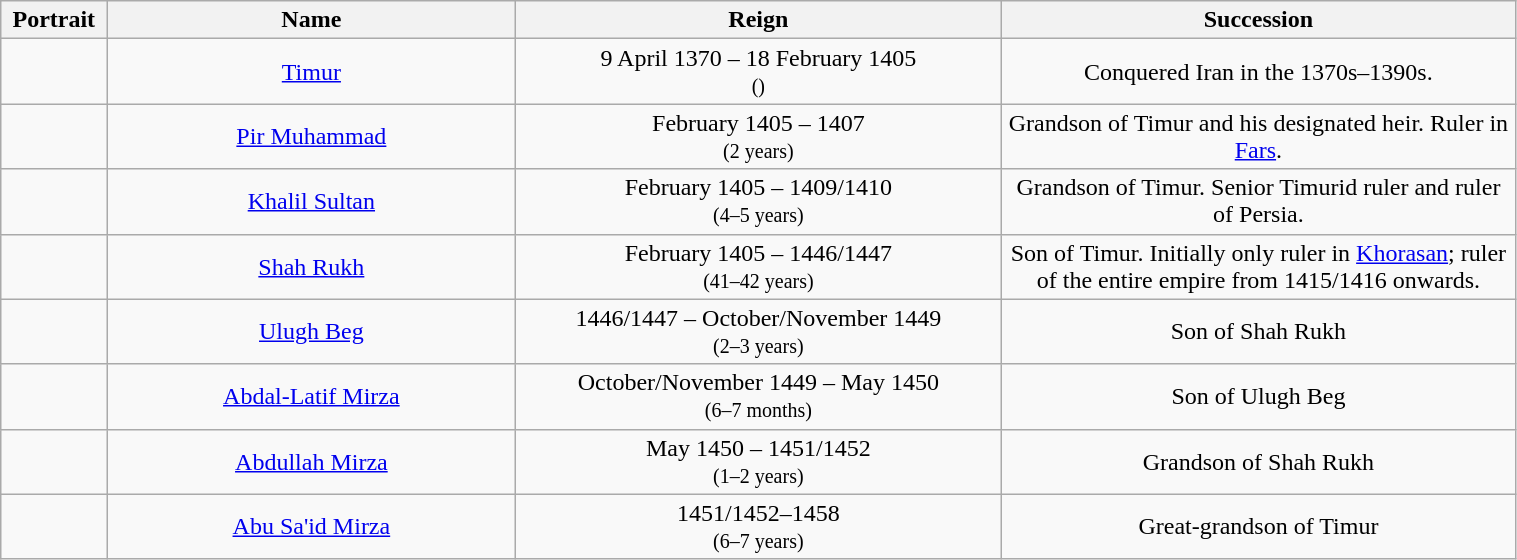<table class="wikitable" style="text-align:center; width:80%;">
<tr>
<th width="7%">Portrait</th>
<th width="27%">Name</th>
<th width="32%">Reign</th>
<th width="34%">Succession</th>
</tr>
<tr>
<td></td>
<td><a href='#'>Timur</a></td>
<td>9 April 1370 – 18 February 1405<br><small>()</small></td>
<td>Conquered Iran in the 1370s–1390s.</td>
</tr>
<tr>
<td></td>
<td><a href='#'>Pir Muhammad</a></td>
<td>February 1405 – 1407<br><small>(2 years)</small></td>
<td>Grandson of Timur and his designated heir. Ruler in <a href='#'>Fars</a>.</td>
</tr>
<tr>
<td></td>
<td><a href='#'>Khalil Sultan</a></td>
<td>February 1405 – 1409/1410<br><small>(4–5 years)</small></td>
<td>Grandson of Timur. Senior Timurid ruler and ruler of Persia.</td>
</tr>
<tr>
<td></td>
<td><a href='#'>Shah Rukh</a></td>
<td>February 1405 – 1446/1447<br><small>(41–42 years)</small></td>
<td>Son of Timur. Initially only ruler in <a href='#'>Khorasan</a>; ruler of the entire empire from 1415/1416 onwards.</td>
</tr>
<tr>
<td></td>
<td><a href='#'>Ulugh Beg</a></td>
<td>1446/1447 – October/November 1449<br><small>(2–3 years)</small></td>
<td>Son of Shah Rukh</td>
</tr>
<tr>
<td></td>
<td><a href='#'>Abdal-Latif Mirza</a></td>
<td>October/November 1449 – May 1450<br><small>(6–7 months)</small></td>
<td>Son of Ulugh Beg</td>
</tr>
<tr>
<td></td>
<td><a href='#'>Abdullah Mirza</a></td>
<td>May 1450 – 1451/1452<br><small>(1–2 years)</small></td>
<td>Grandson of Shah Rukh</td>
</tr>
<tr>
<td></td>
<td><a href='#'>Abu Sa'id Mirza</a></td>
<td>1451/1452–1458<br><small>(6–7 years)</small></td>
<td>Great-grandson of Timur</td>
</tr>
</table>
